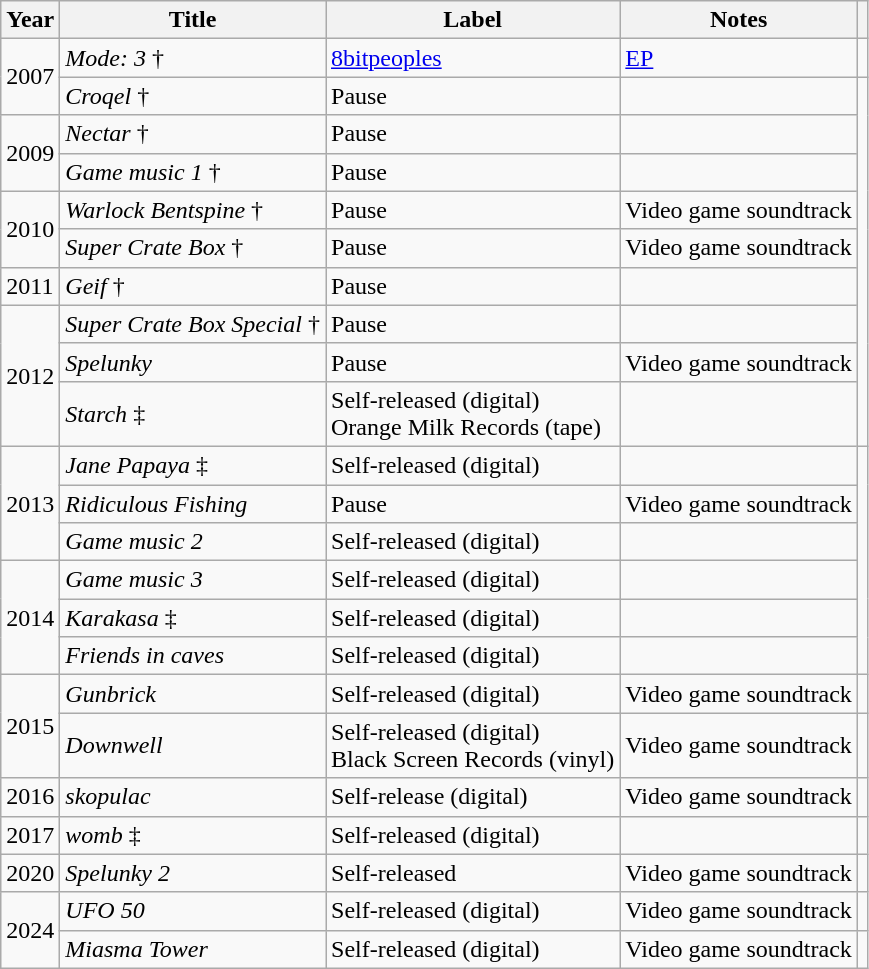<table class="wikitable plainrowheaders sortable">
<tr>
<th scope="col">Year</th>
<th scope="col">Title</th>
<th scope="col">Label</th>
<th scope="col" class="unsortable">Notes</th>
<th scope="col" class="unsortable"></th>
</tr>
<tr>
<td rowspan=2>2007</td>
<td><em>Mode: 3</em> †</td>
<td><a href='#'>8bitpeoples</a></td>
<td><a href='#'>EP</a></td>
<td></td>
</tr>
<tr>
<td><em>Croqel</em> †</td>
<td>Pause</td>
<td></td>
<td rowspan=9></td>
</tr>
<tr>
<td rowspan=2>2009</td>
<td><em>Nectar</em> †</td>
<td>Pause</td>
<td></td>
</tr>
<tr>
<td><em>Game music 1</em> †</td>
<td>Pause</td>
<td></td>
</tr>
<tr>
<td rowspan=2>2010</td>
<td><em>Warlock Bentspine</em> †</td>
<td>Pause</td>
<td>Video game soundtrack</td>
</tr>
<tr>
<td><em>Super Crate Box</em> †</td>
<td>Pause</td>
<td>Video game soundtrack</td>
</tr>
<tr>
<td>2011</td>
<td><em>Geif</em> †</td>
<td>Pause</td>
<td></td>
</tr>
<tr>
<td rowspan=3>2012</td>
<td><em>Super Crate Box Special</em> †</td>
<td>Pause</td>
<td></td>
</tr>
<tr>
<td><em>Spelunky</em></td>
<td>Pause</td>
<td>Video game soundtrack</td>
</tr>
<tr>
<td><em>Starch</em> ‡</td>
<td>Self-released (digital)<br>Orange Milk Records (tape)</td>
<td></td>
</tr>
<tr>
<td rowspan=3>2013</td>
<td><em>Jane Papaya</em> ‡</td>
<td>Self-released (digital)</td>
<td></td>
</tr>
<tr>
<td><em>Ridiculous Fishing</em></td>
<td>Pause</td>
<td>Video game soundtrack</td>
</tr>
<tr>
<td><em>Game music 2</em></td>
<td>Self-released (digital)</td>
<td></td>
</tr>
<tr>
<td rowspan=3>2014</td>
<td><em>Game music 3</em></td>
<td>Self-released (digital)</td>
<td></td>
</tr>
<tr>
<td><em>Karakasa</em> ‡</td>
<td>Self-released (digital)</td>
<td></td>
</tr>
<tr>
<td><em>Friends in caves</em></td>
<td>Self-released (digital)</td>
<td></td>
</tr>
<tr>
<td rowspan=2>2015</td>
<td><em>Gunbrick</em></td>
<td>Self-released (digital)</td>
<td>Video game soundtrack</td>
<td></td>
</tr>
<tr>
<td><em>Downwell</em></td>
<td>Self-released (digital)<br>Black Screen Records (vinyl)</td>
<td>Video game soundtrack</td>
<td></td>
</tr>
<tr>
<td>2016</td>
<td><em>skopulac</em></td>
<td>Self-release (digital)</td>
<td>Video game soundtrack</td>
<td></td>
</tr>
<tr>
<td>2017</td>
<td><em>womb</em> ‡</td>
<td>Self-released (digital)</td>
<td></td>
</tr>
<tr>
<td>2020</td>
<td><em>Spelunky 2</em></td>
<td>Self-released</td>
<td>Video game soundtrack</td>
<td></td>
</tr>
<tr>
<td rowspan=2>2024</td>
<td><em>UFO 50</em></td>
<td>Self-released (digital)</td>
<td>Video game soundtrack</td>
<td></td>
</tr>
<tr>
<td><em>Miasma Tower</em></td>
<td>Self-released (digital)</td>
<td>Video game soundtrack</td>
<td></td>
</tr>
</table>
